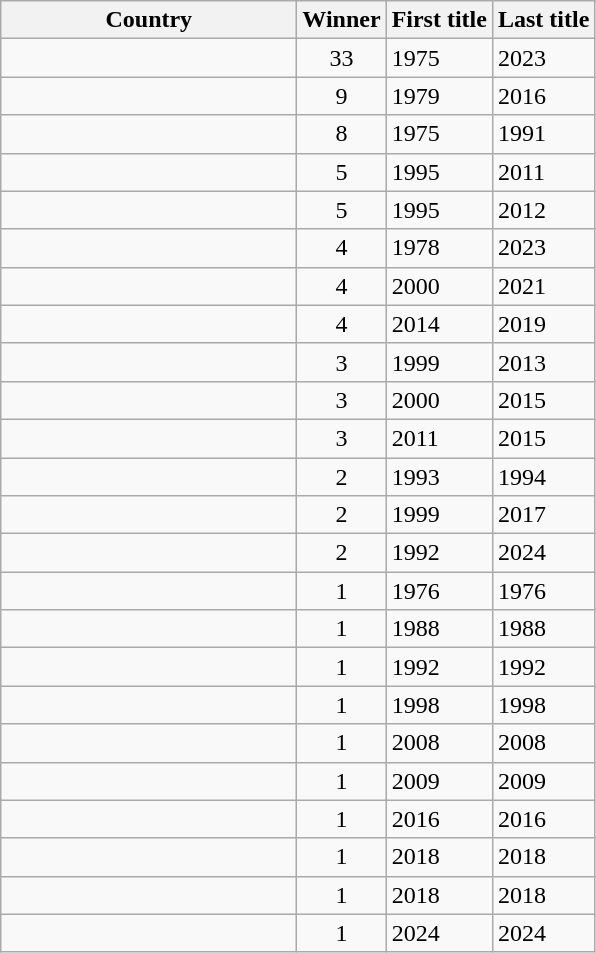<table class="sortable wikitable">
<tr>
<th scope="col" style="width:190px;">Country</th>
<th>Winner</th>
<th>First title</th>
<th>Last title</th>
</tr>
<tr>
<td></td>
<td style="text-align:center;">33</td>
<td>1975</td>
<td>2023</td>
</tr>
<tr>
<td></td>
<td style="text-align:center;">9</td>
<td>1979</td>
<td>2016</td>
</tr>
<tr>
<td></td>
<td style="text-align:center;">8</td>
<td>1975</td>
<td>1991</td>
</tr>
<tr>
<td></td>
<td style="text-align:center;">5</td>
<td>1995</td>
<td>2011</td>
</tr>
<tr>
<td></td>
<td style="text-align:center;">5</td>
<td>1995</td>
<td>2012</td>
</tr>
<tr>
<td></td>
<td style="text-align:center;">4</td>
<td>1978</td>
<td>2023</td>
</tr>
<tr>
<td></td>
<td style="text-align:center;">4</td>
<td>2000</td>
<td>2021</td>
</tr>
<tr>
<td></td>
<td style="text-align:center;">4</td>
<td>2014</td>
<td>2019</td>
</tr>
<tr>
<td></td>
<td style="text-align:center;">3</td>
<td>1999</td>
<td>2013</td>
</tr>
<tr>
<td></td>
<td style="text-align:center;">3</td>
<td>2000</td>
<td>2015</td>
</tr>
<tr>
<td></td>
<td style="text-align:center;">3</td>
<td>2011</td>
<td>2015</td>
</tr>
<tr>
<td></td>
<td style="text-align:center;">2</td>
<td>1993</td>
<td>1994</td>
</tr>
<tr>
<td></td>
<td style="text-align:center;">2</td>
<td>1999</td>
<td>2017</td>
</tr>
<tr>
<td></td>
<td style="text-align:center;">2</td>
<td>1992</td>
<td>2024</td>
</tr>
<tr>
<td></td>
<td style="text-align:center;">1</td>
<td>1976</td>
<td>1976</td>
</tr>
<tr>
<td></td>
<td style="text-align:center;">1</td>
<td>1988</td>
<td>1988</td>
</tr>
<tr>
<td></td>
<td style="text-align:center;">1</td>
<td>1992</td>
<td>1992</td>
</tr>
<tr>
<td></td>
<td style="text-align:center;">1</td>
<td>1998</td>
<td>1998</td>
</tr>
<tr>
<td></td>
<td style="text-align:center;">1</td>
<td>2008</td>
<td>2008</td>
</tr>
<tr>
<td></td>
<td style="text-align:center;">1</td>
<td>2009</td>
<td>2009</td>
</tr>
<tr>
<td></td>
<td style="text-align:center;">1</td>
<td>2016</td>
<td>2016</td>
</tr>
<tr>
<td></td>
<td style="text-align:center;">1</td>
<td>2018</td>
<td>2018</td>
</tr>
<tr>
<td></td>
<td style="text-align:center;">1</td>
<td>2018</td>
<td>2018</td>
</tr>
<tr>
<td></td>
<td style="text-align:center;">1</td>
<td>2024</td>
<td>2024</td>
</tr>
</table>
